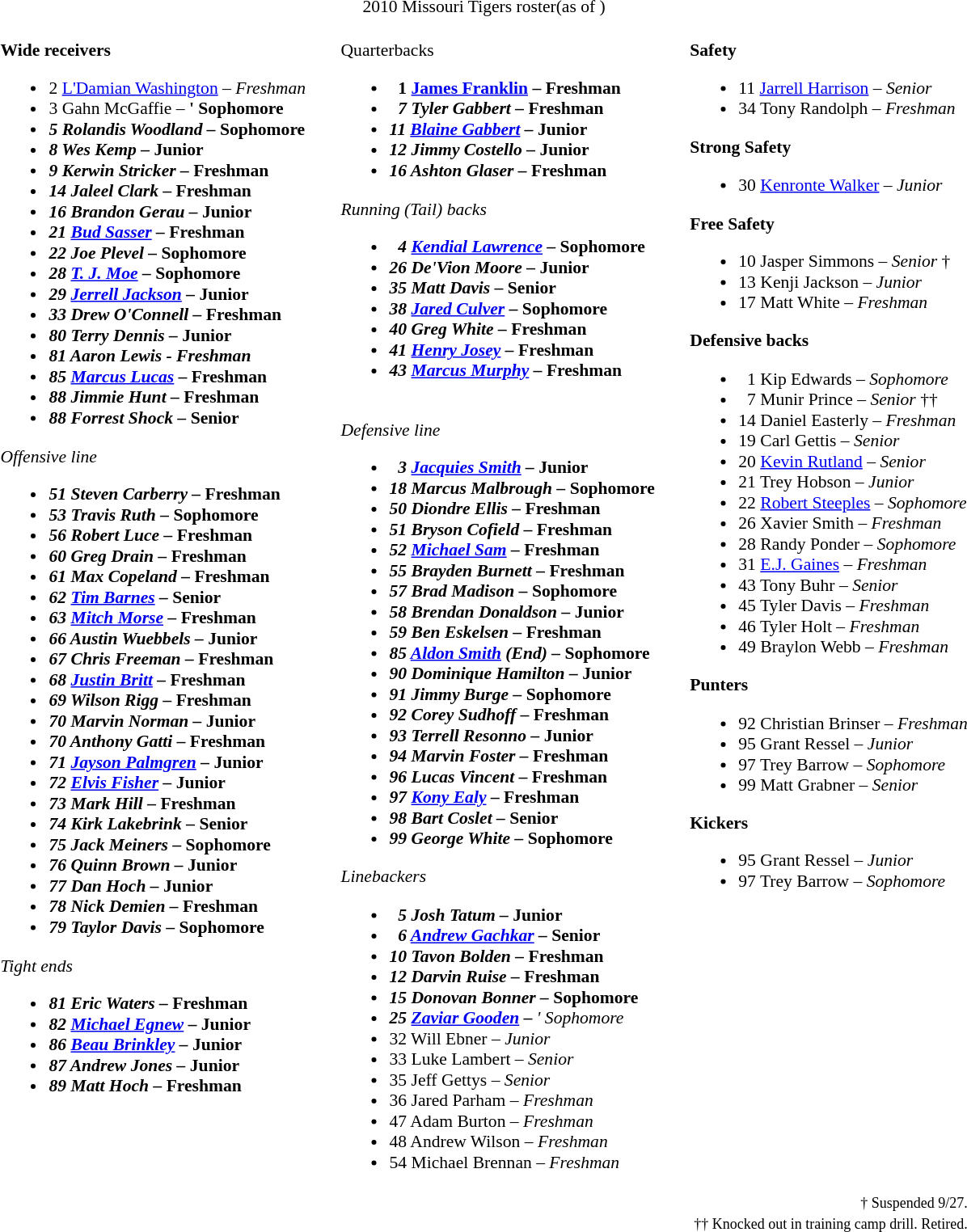<table class="toccolours" style="border-collapse:collapse; font-size:90%;">
<tr>
<td colspan="7" align="center">2010 Missouri Tigers roster(as of   )</td>
</tr>
<tr>
<td valign="top"><br><strong>Wide receivers</strong><ul><li>2 <a href='#'>L'Damian Washington</a> – <em> Freshman</em></li><li>3 Gahn McGaffie – <strong>' Sophomore<em></li><li>5 Rolandis Woodland – </em> Sophomore<em></li><li>8 Wes Kemp – </em>Junior<em></li><li>9 Kerwin Stricker – </em> Freshman<em></li><li>14 Jaleel Clark – </em> Freshman<em></li><li>16  Brandon Gerau – </em>Junior<em></li><li>21  <a href='#'>Bud Sasser</a> – </em>Freshman<em></li><li>22  Joe Plevel – </em> Sophomore<em></li><li>28  <a href='#'>T. J. Moe</a> – </em>Sophomore<em></li><li>29  <a href='#'>Jerrell Jackson</a> – </em>Junior<em></li><li>33  Drew O'Connell – </em>Freshman<em></li><li>80  Terry Dennis – </em>Junior<em></li><li>81  Aaron Lewis  -  Freshman</li><li>85  <a href='#'>Marcus Lucas</a> – </em>Freshman<em></li><li>88  Jimmie Hunt – </em>Freshman<em></li><li>88  Forrest Shock – </em>Senior<em></li></ul></strong>Offensive line<strong><ul><li>51  Steven Carberry – </em>Freshman<em></li><li>53  Travis Ruth – </em> Sophomore<em></li><li>56  Robert Luce – </em>Freshman<em></li><li>60  Greg Drain – </em>Freshman<em></li><li>61  Max Copeland – </em> Freshman<em></li><li>62  <a href='#'>Tim Barnes</a> – </em>Senior<em></li><li>63  <a href='#'>Mitch Morse</a> – </em>Freshman<em></li><li>66  Austin Wuebbels – </em> Junior<em></li><li>67  Chris Freeman – </em> Freshman<em></li><li>68  <a href='#'>Justin Britt</a> – </em> Freshman<em></li><li>69  Wilson Rigg – </em>Freshman<em></li><li>70  Marvin Norman – </em> Junior<em></li><li>70  Anthony Gatti – </em>Freshman<em></li><li>71  <a href='#'>Jayson Palmgren</a> – </em> Junior<em></li><li>72  <a href='#'>Elvis Fisher</a> – </em>Junior<em></li><li>73  Mark Hill – </em> Freshman<em></li><li>74  Kirk Lakebrink – </em>Senior<em></li><li>75  Jack Meiners – </em>Sophomore<em></li><li>76  Quinn Brown – </em>Junior<em></li><li>77  Dan Hoch – </em>Junior<em></li><li>78  Nick Demien – </em> Freshman<em></li><li>79  Taylor Davis – </em> Sophomore<em></li></ul></strong>Tight ends<strong><ul><li>81  Eric Waters – </em>Freshman<em></li><li>82  <a href='#'>Michael Egnew</a> – </em>Junior<em></li><li>86  <a href='#'>Beau Brinkley</a> – </em>Junior<em></li><li>87  Andrew Jones – </em>Junior<em></li><li>89  Matt Hoch – </em>Freshman<em></li></ul></td>
<td width="25"> </td>
<td valign="top"><br></strong>Quarterbacks<strong><ul><li>  1  <a href='#'>James Franklin</a> – </em>Freshman<em></li><li>  7  Tyler Gabbert – </em>Freshman<em></li><li>11  <a href='#'>Blaine Gabbert</a> – </em>Junior<em></li><li>12  Jimmy Costello – </em>Junior<em></li><li>16  Ashton Glaser – </em> Freshman<em></li></ul></strong>Running (Tail) backs<strong><ul><li>  4  <a href='#'>Kendial Lawrence</a> – </em>Sophomore<em></li><li>26  De'Vion Moore – </em> Junior<em></li><li>35  Matt Davis – </em>Senior<em></li><li>38  <a href='#'>Jared Culver</a> – </em> Sophomore<em></li><li>40  Greg White – </em>Freshman<em></li><li>41  <a href='#'>Henry Josey</a> – </em>Freshman<em></li><li>43  <a href='#'>Marcus Murphy</a> – </em>Freshman<em></li></ul><br></strong>Defensive line<strong><ul><li>  3  <a href='#'>Jacquies Smith</a> – </em>Junior<em></li><li>18  Marcus Malbrough – </em> Sophomore<em></li><li>50  Diondre Ellis – </em>Freshman<em></li><li>51  Bryson Cofield – </em>Freshman<em></li><li>52  <a href='#'>Michael Sam</a> – </em>Freshman<em></li><li>55  Brayden Burnett – </em>Freshman<em></li><li>57  Brad Madison – </em> Sophomore<em></li><li>58  Brendan Donaldson – </em>Junior<em></li><li>59  Ben Eskelsen – </em>Freshman<em></li><li>85  <a href='#'>Aldon Smith</a> (End) – </em> Sophomore<em></li><li>90  Dominique Hamilton – </em>Junior<em></li><li>91  Jimmy Burge – </em> Sophomore<em></li><li>92  Corey Sudhoff – </em> Freshman<em></li><li>93  Terrell Resonno – </em> Junior<em></li><li>94  Marvin Foster – </em> Freshman<em></li><li>96  Lucas Vincent – </em>Freshman<em></li><li>97  <a href='#'>Kony Ealy</a> – </em>Freshman<em></li><li>98  Bart Coslet  – </em>Senior<em></li><li>99  George White – </em> Sophomore<em></li></ul></strong>Linebackers<strong><ul><li>  5  Josh Tatum – </em> Junior<em></li><li>  6  <a href='#'>Andrew Gachkar</a> – </em>Senior<em></li><li>10  Tavon Bolden – </em>Freshman<em></li><li>12  Darvin Ruise – </em>Freshman<em></li><li>15  Donovan Bonner – </em>Sophomore<em> </li><li>25  <a href='#'>Zaviar Gooden</a> – </strong>' Sophomore</em></li><li>32  Will Ebner – <em>Junior</em></li><li>33  Luke Lambert – <em>Senior</em></li><li>35  Jeff Gettys – <em>Senior</em></li><li>36  Jared Parham – <em>Freshman</em></li><li>47  Adam Burton – <em> Freshman</em></li><li>48  Andrew Wilson – <em> Freshman</em></li><li>54  Michael Brennan – <em> Freshman</em></li></ul></td>
<td width="25"> </td>
<td valign="top"><br><strong>Safety</strong><ul><li>11  <a href='#'>Jarrell Harrison</a> – <em>Senior</em></li><li>34  Tony Randolph – <em> Freshman</em></li></ul><strong>Strong Safety</strong><ul><li>30  <a href='#'>Kenronte Walker</a> – <em>Junior</em></li></ul><strong>Free Safety</strong><ul><li>10  Jasper Simmons – <em>Senior</em> † </li><li>13  Kenji Jackson – <em>Junior</em></li><li>17  Matt White – <em> Freshman</em></li></ul><strong>Defensive backs</strong><ul><li>  1  Kip Edwards – <em> Sophomore</em></li><li>  7  Munir Prince – <em> Senior</em> †† </li><li>14  Daniel Easterly – <em>Freshman</em></li><li>19  Carl Gettis – <em>Senior</em></li><li>20  <a href='#'>Kevin Rutland</a> – <em>Senior</em></li><li>21  Trey Hobson – <em> Junior</em></li><li>22  <a href='#'>Robert Steeples</a> – <em> Sophomore</em></li><li>26  Xavier Smith – <em>Freshman</em></li><li>28  Randy Ponder – <em>Sophomore</em></li><li>31  <a href='#'>E.J. Gaines</a> – <em>Freshman</em></li><li>43  Tony Buhr – <em>Senior</em></li><li>45  Tyler Davis – <em> Freshman</em></li><li>46  Tyler Holt – <em>Freshman</em></li><li>49  Braylon Webb – <em>Freshman</em></li></ul><strong>Punters</strong><ul><li>92  Christian Brinser – <em>Freshman</em></li><li>95  Grant Ressel – <em> Junior</em></li><li>97  Trey Barrow – <em> Sophomore</em></li><li>99  Matt Grabner – <em>Senior</em></li></ul><strong>Kickers</strong><ul><li>95  Grant Ressel – <em> Junior</em></li><li>97  Trey Barrow – <em> Sophomore</em></li></ul></td>
</tr>
<tr>
<td colspan="5" valign="bottom" align="right"><small> † Suspended 9/27. <br>  †† Knocked out in training camp drill. Retired.</small></td>
</tr>
</table>
